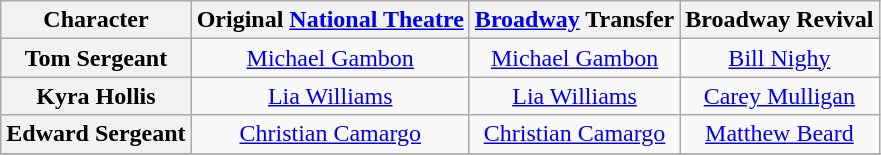<table class="wikitable">
<tr>
<th>Character</th>
<th>Original <a href='#'>National Theatre</a><br> </th>
<th><a href='#'>Broadway</a> Transfer <br></th>
<th>Broadway Revival <br> </th>
</tr>
<tr>
<th>Tom Sergeant</th>
<td style="text-align:center;"><a href='#'>Michael Gambon</a></td>
<td style="text-align:center;"><a href='#'>Michael Gambon</a></td>
<td style="text-align:center;"><a href='#'>Bill Nighy</a></td>
</tr>
<tr>
<th>Kyra Hollis</th>
<td style="text-align:center;"><a href='#'>Lia Williams</a></td>
<td style="text-align:center;"><a href='#'>Lia Williams</a></td>
<td style="text-align:center;"><a href='#'>Carey Mulligan</a></td>
</tr>
<tr>
<th>Edward Sergeant</th>
<td style="text-align:center;"><a href='#'>Christian Camargo</a></td>
<td style="text-align:center;"><a href='#'>Christian Camargo</a></td>
<td style="text-align:center;"><a href='#'>Matthew Beard</a></td>
</tr>
<tr>
</tr>
</table>
